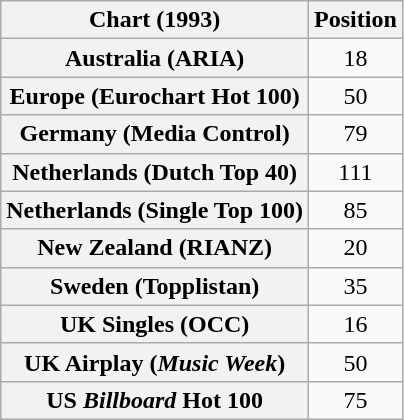<table class="wikitable sortable plainrowheaders" style="text-align:center">
<tr>
<th>Chart (1993)</th>
<th>Position</th>
</tr>
<tr>
<th scope="row">Australia (ARIA)</th>
<td>18</td>
</tr>
<tr>
<th scope="row">Europe (Eurochart Hot 100)</th>
<td>50</td>
</tr>
<tr>
<th scope="row">Germany (Media Control)</th>
<td>79</td>
</tr>
<tr>
<th scope="row">Netherlands (Dutch Top 40)</th>
<td>111</td>
</tr>
<tr>
<th scope="row">Netherlands (Single Top 100)</th>
<td>85</td>
</tr>
<tr>
<th scope="row">New Zealand (RIANZ)</th>
<td>20</td>
</tr>
<tr>
<th scope="row">Sweden (Topplistan)</th>
<td>35</td>
</tr>
<tr>
<th scope="row">UK Singles (OCC)</th>
<td>16</td>
</tr>
<tr>
<th scope="row">UK Airplay (<em>Music Week</em>)</th>
<td>50</td>
</tr>
<tr>
<th scope="row">US <em>Billboard</em> Hot 100</th>
<td>75</td>
</tr>
</table>
